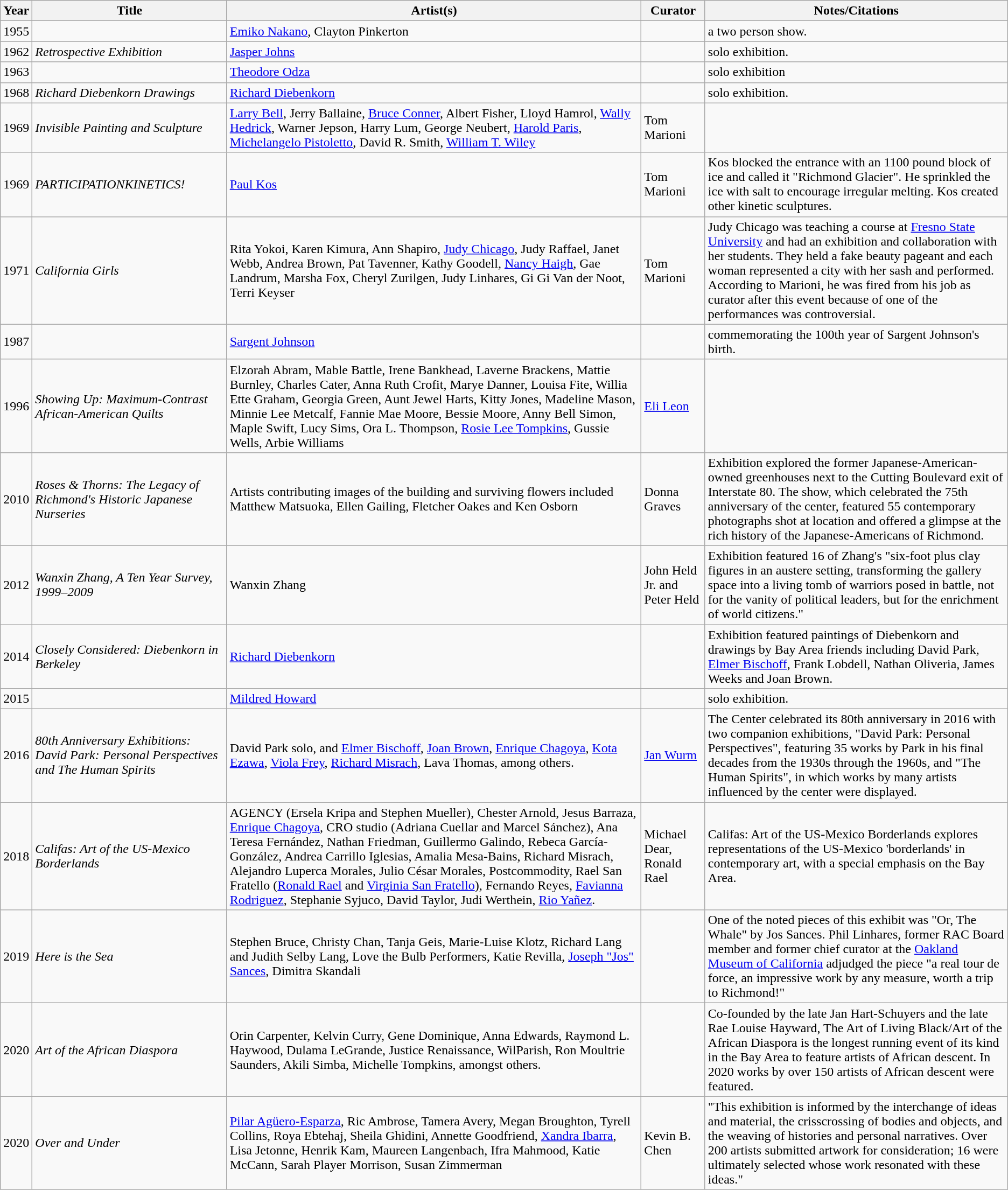<table class="wikitable sortable" border="1">
<tr>
<th>Year</th>
<th>Title</th>
<th>Artist(s)</th>
<th>Curator</th>
<th>Notes/Citations</th>
</tr>
<tr>
<td>1955</td>
<td></td>
<td><a href='#'>Emiko Nakano</a>, Clayton Pinkerton</td>
<td></td>
<td>a two person show.</td>
</tr>
<tr>
<td>1962</td>
<td><em>Retrospective Exhibition</em></td>
<td><a href='#'>Jasper Johns</a></td>
<td></td>
<td>solo exhibition.</td>
</tr>
<tr>
<td>1963</td>
<td></td>
<td><a href='#'>Theodore Odza</a></td>
<td></td>
<td>solo exhibition</td>
</tr>
<tr>
<td>1968</td>
<td><em>Richard Diebenkorn Drawings</em></td>
<td><a href='#'>Richard Diebenkorn</a></td>
<td></td>
<td>solo exhibition.</td>
</tr>
<tr>
<td>1969</td>
<td><em>Invisible Painting and Sculpture</em></td>
<td><a href='#'>Larry Bell</a>, Jerry Ballaine, <a href='#'>Bruce Conner</a>, Albert Fisher, Lloyd Hamrol, <a href='#'>Wally Hedrick</a>, Warner Jepson, Harry Lum, George Neubert, <a href='#'>Harold Paris</a>, <a href='#'>Michelangelo Pistoletto</a>, David R. Smith, <a href='#'>William T. Wiley</a></td>
<td>Tom Marioni</td>
<td></td>
</tr>
<tr>
<td>1969</td>
<td><em>PARTICIPATIONKINETICS!</em></td>
<td><a href='#'>Paul Kos</a></td>
<td>Tom Marioni</td>
<td>Kos blocked the entrance with an 1100 pound block of ice and called it "Richmond Glacier". He sprinkled the ice with salt to encourage irregular melting. Kos created other kinetic sculptures.</td>
</tr>
<tr>
<td>1971</td>
<td><em>California Girls</em></td>
<td>Rita Yokoi, Karen Kimura, Ann Shapiro, <a href='#'>Judy Chicago</a>, Judy Raffael, Janet Webb, Andrea Brown, Pat Tavenner, Kathy Goodell, <a href='#'>Nancy Haigh</a>, Gae Landrum, Marsha Fox, Cheryl Zurilgen, Judy Linhares, Gi Gi Van der Noot, Terri Keyser</td>
<td>Tom Marioni</td>
<td>Judy Chicago was teaching a course at <a href='#'>Fresno State University</a> and had an exhibition and collaboration with her students. They held a fake beauty pageant and each woman represented a city with her sash and performed. According to Marioni, he was fired from his job as curator after this event because of one of the performances was controversial.</td>
</tr>
<tr>
<td>1987</td>
<td></td>
<td><a href='#'>Sargent Johnson</a></td>
<td></td>
<td>commemorating the 100th year of Sargent Johnson's birth.</td>
</tr>
<tr>
<td>1996</td>
<td><em>Showing Up: Maximum-Contrast African-American Quilts</em></td>
<td>Elzorah Abram, Mable Battle, Irene Bankhead, Laverne Brackens, Mattie Burnley, Charles Cater, Anna Ruth Crofit, Marye Danner,  Louisa Fite, Willia Ette Graham, Georgia Green, Aunt Jewel Harts, Kitty Jones, Madeline Mason, Minnie Lee Metcalf, Fannie Mae Moore, Bessie Moore, Anny Bell Simon, Maple Swift, Lucy Sims, Ora L. Thompson, <a href='#'>Rosie Lee Tompkins</a>, Gussie Wells, Arbie Williams</td>
<td><a href='#'>Eli Leon</a></td>
<td></td>
</tr>
<tr>
<td>2010</td>
<td><em>Roses & Thorns: The Legacy of Richmond's Historic Japanese Nurseries</em></td>
<td>Artists contributing images of the building and surviving flowers included Matthew Matsuoka, Ellen Gailing, Fletcher Oakes and Ken Osborn</td>
<td>Donna Graves</td>
<td>Exhibition explored the former Japanese-American-owned greenhouses next to the Cutting Boulevard exit of Interstate 80. The show, which celebrated the 75th anniversary of the center, featured 55 contemporary photographs shot at location and offered a glimpse at the rich history of the Japanese-Americans of Richmond.</td>
</tr>
<tr>
<td>2012</td>
<td><em>Wanxin Zhang, A Ten Year Survey, 1999–2009</em></td>
<td>Wanxin Zhang</td>
<td>John Held Jr. and Peter Held</td>
<td>Exhibition featured 16 of Zhang's "six-foot plus clay figures in an austere setting, transforming the gallery space into a living tomb of warriors posed in battle, not for the vanity of political leaders, but for the enrichment of world citizens."</td>
</tr>
<tr>
<td>2014</td>
<td><em>Closely Considered: Diebenkorn in Berkeley</em></td>
<td><a href='#'>Richard Diebenkorn</a></td>
<td></td>
<td>Exhibition featured paintings of Diebenkorn and drawings by Bay Area friends including David Park, <a href='#'>Elmer Bischoff</a>, Frank Lobdell, Nathan Oliveria, James Weeks and Joan Brown.</td>
</tr>
<tr>
<td>2015</td>
<td></td>
<td><a href='#'>Mildred Howard</a></td>
<td></td>
<td>solo exhibition.</td>
</tr>
<tr>
<td>2016</td>
<td><em>80th Anniversary Exhibitions: David Park: Personal Perspectives and The Human Spirits</em></td>
<td>David Park solo, and <a href='#'>Elmer Bischoff</a>, <a href='#'>Joan Brown</a>, <a href='#'>Enrique Chagoya</a>, <a href='#'>Kota Ezawa</a>, <a href='#'>Viola Frey</a>, <a href='#'>Richard Misrach</a>, Lava Thomas, among others.</td>
<td><a href='#'>Jan Wurm</a></td>
<td>The Center celebrated its 80th anniversary in 2016 with two companion exhibitions, "David Park: Personal Perspectives", featuring 35 works by Park in his final decades from the 1930s through the 1960s, and "The Human Spirits", in which works by many artists influenced by the center were displayed.</td>
</tr>
<tr>
<td>2018</td>
<td><em>Califas: Art of the US-Mexico Borderlands</em></td>
<td>AGENCY (Ersela Kripa and Stephen Mueller), Chester Arnold, Jesus Barraza, <a href='#'>Enrique Chagoya</a>, CRO studio (Adriana Cuellar and Marcel Sánchez), Ana Teresa Fernández, Nathan Friedman, Guillermo Galindo, Rebeca García-González, Andrea Carrillo Iglesias, Amalia Mesa-Bains, Richard Misrach, Alejandro Luperca Morales, Julio César Morales, Postcommodity, Rael San Fratello (<a href='#'>Ronald Rael</a> and <a href='#'>Virginia San Fratello</a>), Fernando Reyes, <a href='#'>Favianna Rodriguez</a>, Stephanie Syjuco, David Taylor, Judi Werthein, <a href='#'>Rio Yañez</a>.</td>
<td>Michael Dear, Ronald Rael</td>
<td>Califas: Art of the US-Mexico Borderlands explores representations of the US-Mexico 'borderlands' in contemporary art, with a special emphasis on the Bay Area.</td>
</tr>
<tr Exhibition Catalog>
<td>2019</td>
<td><em>Here is the Sea</em></td>
<td>Stephen Bruce, Christy Chan, Tanja Geis, Marie-Luise Klotz, Richard Lang and Judith Selby Lang, Love the Bulb Performers, Katie Revilla, <a href='#'>Joseph "Jos" Sances</a>, Dimitra Skandali</td>
<td></td>
<td>One of the noted pieces of this exhibit was "Or, The Whale" by Jos Sances. Phil Linhares, former RAC Board member and former chief curator at the <a href='#'>Oakland Museum of California</a> adjudged the piece "a real tour de force, an impressive work by any measure, worth a trip to Richmond!"</td>
</tr>
<tr>
<td>2020</td>
<td><em>Art of the African Diaspora</em></td>
<td>Orin Carpenter, Kelvin Curry, Gene Dominique, Anna Edwards, Raymond L. Haywood, Dulama LeGrande, Justice Renaissance, WilParish, Ron Moultrie Saunders, Akili Simba, Michelle Tompkins, amongst others.</td>
<td></td>
<td>Co-founded by the late Jan Hart-Schuyers and the late Rae Louise Hayward, The Art of Living Black/Art of the African Diaspora is the longest running event of its kind in the Bay Area to feature artists of African descent. In 2020 works by over 150 artists of African descent were featured.</td>
</tr>
<tr>
<td>2020</td>
<td><em>Over and Under</em></td>
<td><a href='#'>Pilar Agüero-Esparza</a>, Ric Ambrose, Tamera Avery, Megan Broughton, Tyrell Collins, Roya Ebtehaj, Sheila Ghidini, Annette Goodfriend, <a href='#'>Xandra Ibarra</a>, Lisa Jetonne, Henrik Kam, Maureen Langenbach, Ifra Mahmood, Katie McCann, Sarah Player Morrison, Susan Zimmerman</td>
<td>Kevin B. Chen</td>
<td>"This exhibition is informed by the interchange of ideas and material, the crisscrossing of bodies and objects, and the weaving of histories and personal narratives. Over 200 artists submitted artwork for consideration; 16 were ultimately selected whose work resonated with these ideas."</td>
</tr>
</table>
